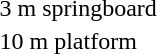<table>
<tr>
<td>3 m springboard<br></td>
<td></td>
<td></td>
<td></td>
</tr>
<tr>
<td>10 m platform<br></td>
<td></td>
<td></td>
<td></td>
</tr>
</table>
